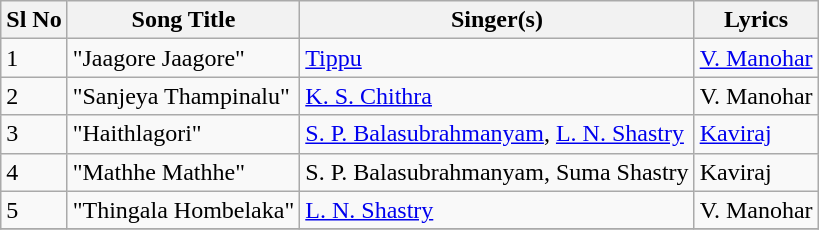<table class="wikitable">
<tr>
<th>Sl No</th>
<th>Song Title</th>
<th>Singer(s)</th>
<th>Lyrics</th>
</tr>
<tr>
<td>1</td>
<td>"Jaagore Jaagore"</td>
<td><a href='#'>Tippu</a></td>
<td><a href='#'>V. Manohar</a></td>
</tr>
<tr>
<td>2</td>
<td>"Sanjeya Thampinalu"</td>
<td><a href='#'>K. S. Chithra</a></td>
<td>V. Manohar</td>
</tr>
<tr>
<td>3</td>
<td>"Haithlagori"</td>
<td><a href='#'>S. P. Balasubrahmanyam</a>, <a href='#'>L. N. Shastry</a></td>
<td><a href='#'>Kaviraj</a></td>
</tr>
<tr>
<td>4</td>
<td>"Mathhe Mathhe"</td>
<td>S. P. Balasubrahmanyam, Suma Shastry</td>
<td>Kaviraj</td>
</tr>
<tr>
<td>5</td>
<td>"Thingala Hombelaka"</td>
<td><a href='#'>L. N. Shastry</a></td>
<td>V. Manohar</td>
</tr>
<tr>
</tr>
</table>
